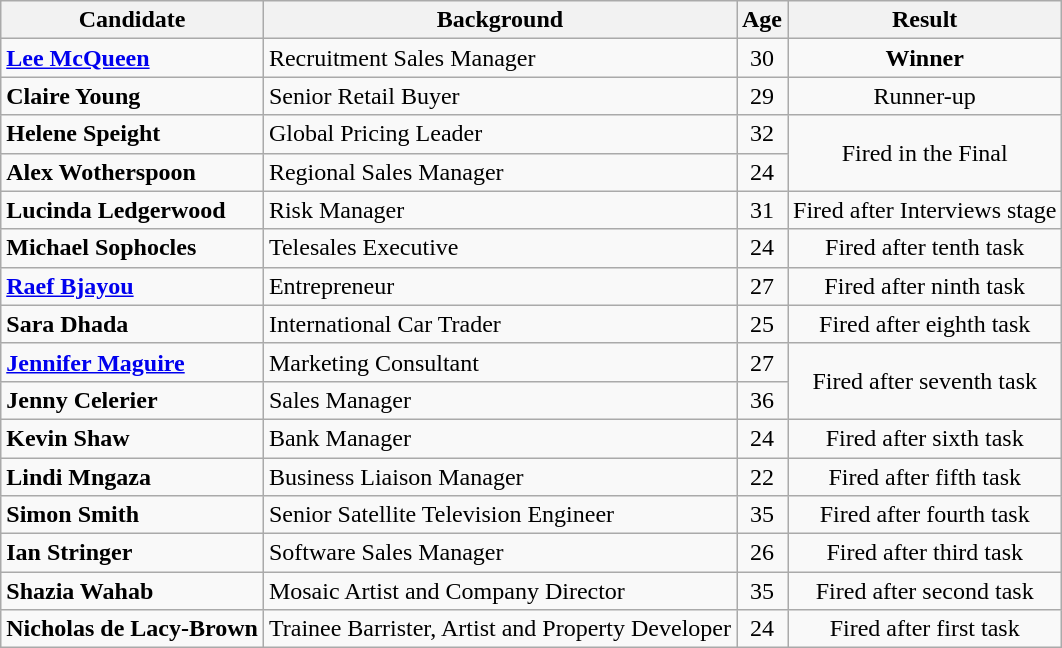<table class="wikitable sortable">
<tr style="vertical-align:top">
<th>Candidate</th>
<th>Background</th>
<th><span>Age</span></th>
<th>Result</th>
</tr>
<tr>
<td><strong><a href='#'>Lee McQueen</a></strong></td>
<td>Recruitment Sales Manager</td>
<td style="text-align:center">30</td>
<td align="center"><strong>Winner</strong></td>
</tr>
<tr>
<td><strong>Claire Young</strong></td>
<td>Senior Retail Buyer</td>
<td style="text-align:center">29</td>
<td align="center">Runner-up</td>
</tr>
<tr>
<td><strong>Helene Speight</strong></td>
<td>Global Pricing Leader</td>
<td style="text-align:center">32</td>
<td style="text-align:center" rowspan="2">Fired in the Final</td>
</tr>
<tr>
<td><strong>Alex Wotherspoon</strong></td>
<td>Regional Sales Manager</td>
<td style="text-align:center">24</td>
</tr>
<tr>
<td><strong>Lucinda Ledgerwood</strong></td>
<td>Risk Manager</td>
<td style="text-align:center">31</td>
<td align="center">Fired after Interviews stage</td>
</tr>
<tr>
<td><strong>Michael Sophocles</strong></td>
<td>Telesales Executive</td>
<td style="text-align:center">24</td>
<td align="center">Fired after tenth task</td>
</tr>
<tr>
<td><strong><a href='#'>Raef Bjayou</a></strong></td>
<td>Entrepreneur</td>
<td style="text-align:center">27</td>
<td align="center">Fired after ninth task</td>
</tr>
<tr>
<td><strong>Sara Dhada</strong></td>
<td>International Car Trader</td>
<td style="text-align:center">25</td>
<td align="center">Fired after eighth task</td>
</tr>
<tr>
<td><strong><a href='#'>Jennifer Maguire</a></strong></td>
<td>Marketing Consultant</td>
<td style="text-align:center">27</td>
<td style="text-align:center" rowspan="2">Fired after seventh task</td>
</tr>
<tr>
<td><strong>Jenny Celerier</strong></td>
<td>Sales Manager</td>
<td style="text-align:center">36</td>
</tr>
<tr>
<td><strong>Kevin Shaw</strong></td>
<td>Bank Manager</td>
<td style="text-align:center">24</td>
<td align="center">Fired after sixth task</td>
</tr>
<tr>
<td><strong>Lindi Mngaza</strong></td>
<td>Business Liaison Manager</td>
<td style="text-align:center">22</td>
<td align="center">Fired after fifth task</td>
</tr>
<tr>
<td><strong>Simon Smith</strong></td>
<td>Senior Satellite Television Engineer</td>
<td style="text-align:center">35</td>
<td align="center">Fired after fourth task</td>
</tr>
<tr>
<td><strong>Ian Stringer</strong></td>
<td>Software Sales Manager</td>
<td style="text-align:center">26</td>
<td align="center">Fired after third task</td>
</tr>
<tr>
<td><strong>Shazia Wahab</strong></td>
<td>Mosaic Artist and Company Director</td>
<td style="text-align:center">35</td>
<td align="center">Fired after second task</td>
</tr>
<tr>
<td><strong>Nicholas de Lacy-Brown</strong></td>
<td>Trainee Barrister, Artist and Property Developer</td>
<td style="text-align:center">24</td>
<td align="center">Fired after first task</td>
</tr>
</table>
